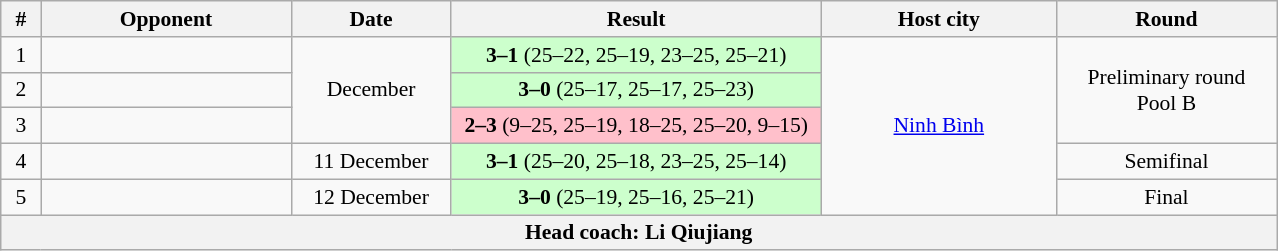<table class="wikitable" style="text-align: center;font-size:90%;">
<tr>
<th width=20>#</th>
<th width=160>Opponent</th>
<th width=100>Date</th>
<th width=240>Result</th>
<th width=150>Host city</th>
<th width=140>Round</th>
</tr>
<tr>
<td>1</td>
<td align=left></td>
<td rowspan=3>December</td>
<td bgcolor=ccffcc><strong>3–1</strong> (25–22, 25–19, 23–25, 25–21)</td>
<td rowspan=5> <a href='#'>Ninh Bình</a></td>
<td rowspan=3>Preliminary round<br>Pool B</td>
</tr>
<tr>
<td>2</td>
<td align=left></td>
<td bgcolor=ccffcc><strong>3–0</strong> (25–17, 25–17, 25–23)</td>
</tr>
<tr>
<td>3</td>
<td align=left></td>
<td bgcolor=pink><strong>2–3</strong> (9–25, 25–19, 18–25, 25–20, 9–15)</td>
</tr>
<tr>
<td>4</td>
<td align=left></td>
<td>11 December</td>
<td bgcolor=ccffcc><strong>3–1</strong> (25–20, 25–18, 23–25, 25–14)</td>
<td>Semifinal</td>
</tr>
<tr>
<td>5</td>
<td align=left></td>
<td>12 December</td>
<td bgcolor=ccffcc><strong>3–0</strong> (25–19, 25–16, 25–21)</td>
<td>Final</td>
</tr>
<tr>
<th colspan=6>Head coach:  Li Qiujiang</th>
</tr>
</table>
